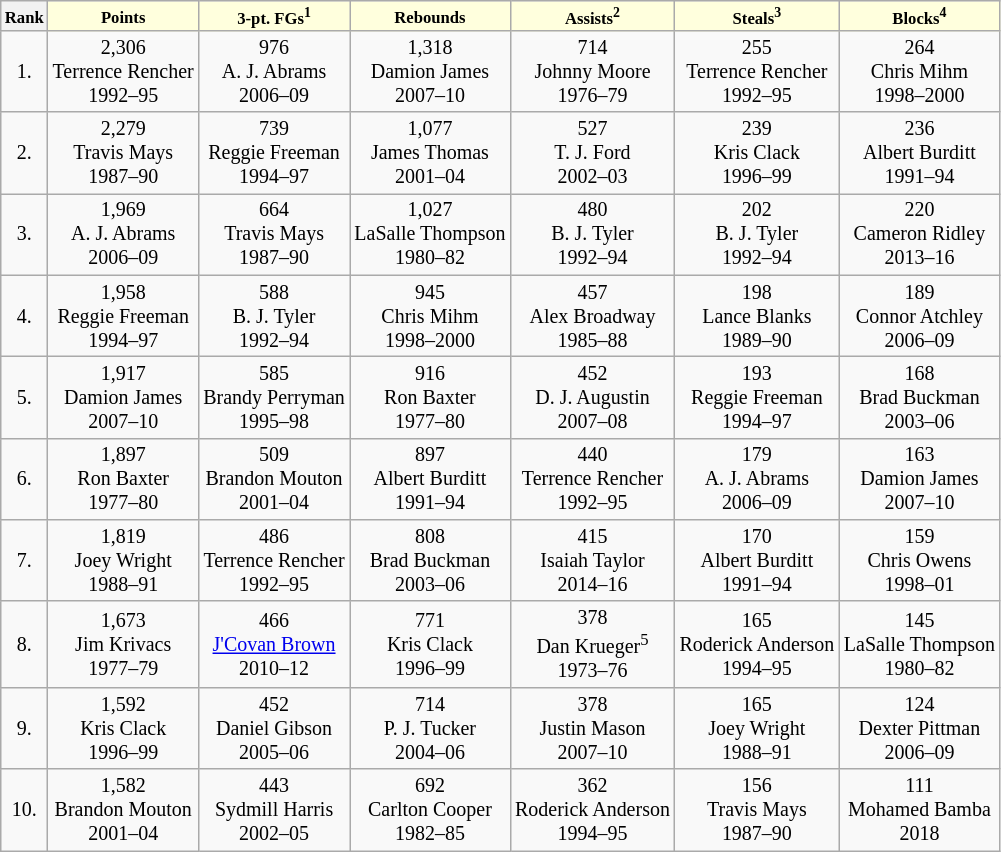<table class="wikitable mw-collapsible" style="text-align:center; font-size:smaller;">
<tr style="text-align:center; font-size:smaller;" style="background: #ffffdd;" |>
<th>Rank</th>
<th style="background: #ffffdd;">Points</th>
<th style="background: #ffffdd;">3-pt. FGs<sup>1</sup></th>
<th style="background: #ffffdd;">Rebounds</th>
<th style="background: #ffffdd;">Assists<sup>2</sup></th>
<th style="background: #ffffdd;">Steals<sup>3</sup></th>
<th style="background: #ffffdd;">Blocks<sup>4</sup></th>
</tr>
<tr style="text-align:center;">
<td>1.</td>
<td>2,306<br>Terrence Rencher<br>1992–95</td>
<td>976<br>A. J. Abrams<br>2006–09</td>
<td>1,318<br>Damion James<br>2007–10</td>
<td>714<br>Johnny Moore<br>1976–79</td>
<td>255<br>Terrence Rencher<br>1992–95</td>
<td>264<br>Chris Mihm<br>1998–2000</td>
</tr>
<tr style="text-align:center;">
<td>2.</td>
<td>2,279<br>Travis Mays<br>1987–90</td>
<td>739<br>Reggie Freeman<br>1994–97</td>
<td>1,077<br>James Thomas<br>2001–04</td>
<td>527<br>T. J. Ford<br>2002–03</td>
<td>239<br>Kris Clack<br>1996–99</td>
<td>236<br>Albert Burditt<br>1991–94</td>
</tr>
<tr style="text-align:center;">
<td>3.</td>
<td>1,969<br>A. J. Abrams<br>2006–09</td>
<td>664<br>Travis Mays<br>1987–90</td>
<td>1,027<br>LaSalle Thompson<br>1980–82</td>
<td>480<br>B. J. Tyler<br>1992–94</td>
<td>202<br>B. J. Tyler<br>1992–94</td>
<td>220<br>Cameron Ridley<br>2013–16</td>
</tr>
<tr style="text-align:center;">
<td>4.</td>
<td>1,958<br>Reggie Freeman<br>1994–97</td>
<td>588<br>B. J. Tyler<br>1992–94</td>
<td>945<br>Chris Mihm<br>1998–2000</td>
<td>457<br>Alex Broadway<br>1985–88</td>
<td>198<br>Lance Blanks<br>1989–90</td>
<td>189<br>Connor Atchley<br>2006–09</td>
</tr>
<tr style="text-align:center;">
<td>5.</td>
<td>1,917<br>Damion James<br>2007–10</td>
<td>585<br>Brandy Perryman<br>1995–98</td>
<td>916<br>Ron Baxter<br>1977–80</td>
<td>452<br>D. J. Augustin<br>2007–08</td>
<td>193<br>Reggie Freeman<br>1994–97</td>
<td>168<br>Brad Buckman<br>2003–06</td>
</tr>
<tr style="text-align:center;">
<td>6.</td>
<td>1,897<br>Ron Baxter<br>1977–80</td>
<td>509<br>Brandon Mouton<br>2001–04</td>
<td>897<br>Albert Burditt<br>1991–94</td>
<td>440<br>Terrence Rencher<br>1992–95</td>
<td>179<br>A. J. Abrams<br>2006–09</td>
<td>163<br>Damion James<br>2007–10</td>
</tr>
<tr style="text-align:center;">
<td>7.</td>
<td>1,819<br>Joey Wright<br>1988–91</td>
<td>486<br>Terrence Rencher<br>1992–95</td>
<td>808<br>Brad Buckman<br>2003–06</td>
<td>415<br>Isaiah Taylor<br>2014–16</td>
<td>170<br>Albert Burditt<br>1991–94</td>
<td>159<br>Chris Owens<br>1998–01</td>
</tr>
<tr style="text-align:center;">
<td>8.</td>
<td>1,673<br>Jim Krivacs<br>1977–79</td>
<td>466<br><a href='#'>J'Covan Brown</a><br>2010–12</td>
<td>771<br>Kris Clack<br>1996–99</td>
<td>378<br>Dan Krueger<sup>5</sup><br>1973–76</td>
<td>165<br>Roderick Anderson<br>1994–95</td>
<td>145<br>LaSalle Thompson<br>1980–82</td>
</tr>
<tr style="text-align:center;">
<td>9.</td>
<td>1,592<br>Kris Clack<br>1996–99</td>
<td>452<br>Daniel Gibson<br>2005–06</td>
<td>714<br>P. J. Tucker<br>2004–06</td>
<td>378<br>Justin Mason<br>2007–10</td>
<td>165<br>Joey Wright<br>1988–91</td>
<td>124<br>Dexter Pittman<br>2006–09</td>
</tr>
<tr style="text-align:center;">
<td>10.</td>
<td>1,582<br>Brandon Mouton<br>2001–04</td>
<td>443<br>Sydmill Harris<br>2002–05</td>
<td>692<br>Carlton Cooper<br>1982–85</td>
<td>362<br>Roderick Anderson<br>1994–95</td>
<td>156<br>Travis Mays<br>1987–90</td>
<td>111<br>Mohamed Bamba<br>2018</td>
</tr>
</table>
